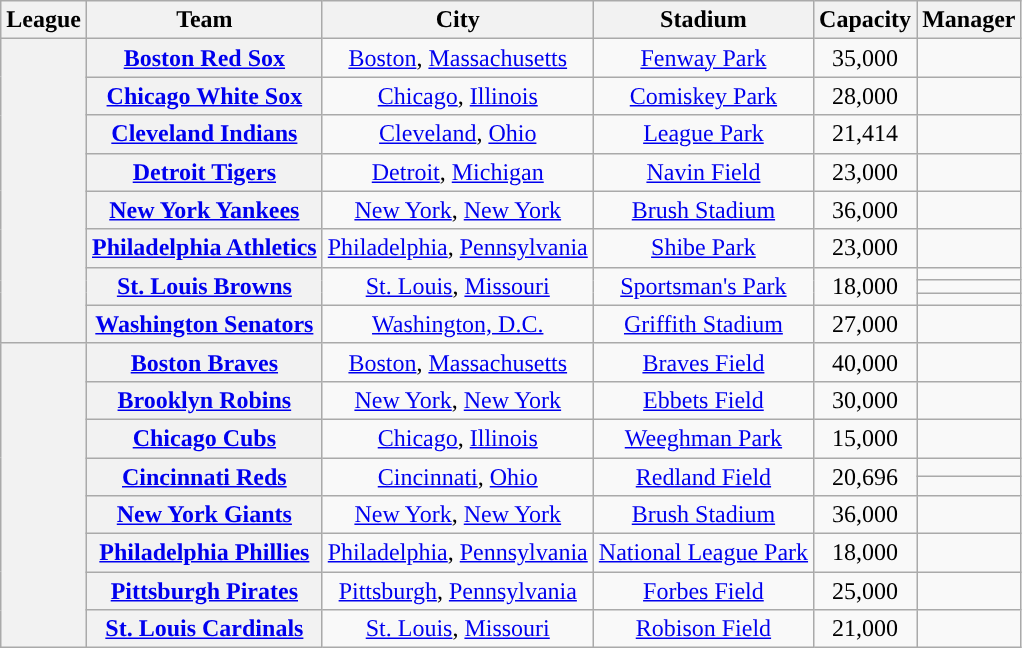<table class="wikitable sortable plainrowheaders" style="text-align:center;">
<tr>
<th scope="col">League</th>
<th scope="col">Team</th>
<th scope="col">City</th>
<th scope="col">Stadium</th>
<th scope="col">Capacity</th>
<th scope="col">Manager</th>
</tr>
<tr>
<th rowspan="10"></th>
<th scope="row"><a href='#'>Boston Red Sox</a></th>
<td><a href='#'>Boston</a>, <a href='#'>Massachusetts</a></td>
<td><a href='#'>Fenway Park</a></td>
<td>35,000</td>
<td></td>
</tr>
<tr>
<th scope="row"><a href='#'>Chicago White Sox</a></th>
<td><a href='#'>Chicago</a>, <a href='#'>Illinois</a></td>
<td><a href='#'>Comiskey Park</a></td>
<td>28,000</td>
<td></td>
</tr>
<tr>
<th scope="row"><a href='#'>Cleveland Indians</a></th>
<td><a href='#'>Cleveland</a>, <a href='#'>Ohio</a></td>
<td><a href='#'>League Park</a></td>
<td>21,414</td>
<td></td>
</tr>
<tr>
<th scope="row"><a href='#'>Detroit Tigers</a></th>
<td><a href='#'>Detroit</a>, <a href='#'>Michigan</a></td>
<td><a href='#'>Navin Field</a></td>
<td>23,000</td>
<td></td>
</tr>
<tr>
<th scope="row"><a href='#'>New York Yankees</a></th>
<td><a href='#'>New York</a>, <a href='#'>New York</a></td>
<td><a href='#'>Brush Stadium</a></td>
<td>36,000</td>
<td></td>
</tr>
<tr>
<th scope="row"><a href='#'>Philadelphia Athletics</a></th>
<td><a href='#'>Philadelphia</a>, <a href='#'>Pennsylvania</a></td>
<td><a href='#'>Shibe Park</a></td>
<td>23,000</td>
<td></td>
</tr>
<tr>
<th rowspan="3" scope="row"><a href='#'>St. Louis Browns</a></th>
<td rowspan="3"><a href='#'>St. Louis</a>, <a href='#'>Missouri</a></td>
<td rowspan="3"><a href='#'>Sportsman's Park</a></td>
<td rowspan="3">18,000</td>
<td></td>
</tr>
<tr>
<td></td>
</tr>
<tr>
<td></td>
</tr>
<tr>
<th scope="row"><a href='#'>Washington Senators</a></th>
<td><a href='#'>Washington, D.C.</a></td>
<td><a href='#'>Griffith Stadium</a></td>
<td>27,000</td>
<td></td>
</tr>
<tr>
<th rowspan="9"></th>
<th scope="row"><a href='#'>Boston Braves</a></th>
<td><a href='#'>Boston</a>, <a href='#'>Massachusetts</a></td>
<td><a href='#'>Braves Field</a></td>
<td>40,000</td>
<td></td>
</tr>
<tr>
<th scope="row"><a href='#'>Brooklyn Robins</a></th>
<td><a href='#'>New York</a>, <a href='#'>New York</a></td>
<td><a href='#'>Ebbets Field</a></td>
<td>30,000</td>
<td></td>
</tr>
<tr>
<th scope="row"><a href='#'>Chicago Cubs</a></th>
<td><a href='#'>Chicago</a>, <a href='#'>Illinois</a></td>
<td><a href='#'>Weeghman Park</a></td>
<td>15,000</td>
<td></td>
</tr>
<tr>
<th rowspan="2" scope="row"><a href='#'>Cincinnati Reds</a></th>
<td rowspan="2"><a href='#'>Cincinnati</a>, <a href='#'>Ohio</a></td>
<td rowspan="2"><a href='#'>Redland Field</a></td>
<td rowspan="2">20,696</td>
<td></td>
</tr>
<tr>
<td></td>
</tr>
<tr>
<th scope="row"><a href='#'>New York Giants</a></th>
<td><a href='#'>New York</a>, <a href='#'>New York</a></td>
<td><a href='#'>Brush Stadium</a></td>
<td>36,000</td>
<td></td>
</tr>
<tr>
<th scope="row"><a href='#'>Philadelphia Phillies</a></th>
<td><a href='#'>Philadelphia</a>, <a href='#'>Pennsylvania</a></td>
<td><a href='#'>National League Park</a></td>
<td>18,000</td>
<td></td>
</tr>
<tr>
<th scope="row"><a href='#'>Pittsburgh Pirates</a></th>
<td><a href='#'>Pittsburgh</a>, <a href='#'>Pennsylvania</a></td>
<td><a href='#'>Forbes Field</a></td>
<td>25,000</td>
<td></td>
</tr>
<tr>
<th scope="row"><a href='#'>St. Louis Cardinals</a></th>
<td><a href='#'>St. Louis</a>, <a href='#'>Missouri</a></td>
<td><a href='#'>Robison Field</a></td>
<td>21,000</td>
<td></td>
</tr>
</table>
